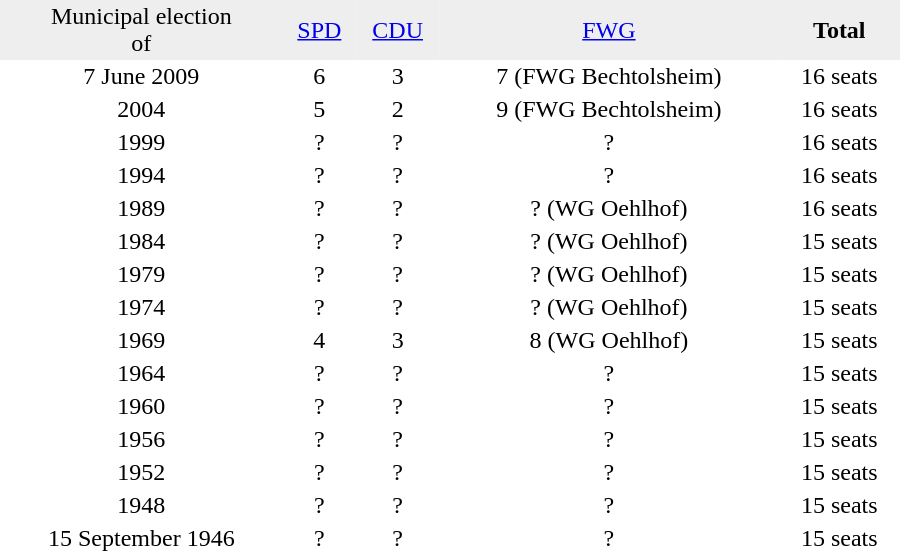<table border="0" cellpadding="2" cellspacing="0" width="600">
<tr bgcolor="#eeeeee" align="center">
<td>Municipal election<br>of</td>
<td><a href='#'>SPD</a></td>
<td><a href='#'>CDU</a></td>
<td><a href='#'>FWG</a></td>
<td><strong>Total</strong></td>
</tr>
<tr align="center">
<td>7 June 2009</td>
<td>6</td>
<td>3</td>
<td>7 (FWG Bechtolsheim)</td>
<td>16 seats</td>
</tr>
<tr align="center">
<td>2004</td>
<td>5</td>
<td>2</td>
<td>9 (FWG Bechtolsheim)</td>
<td>16 seats</td>
</tr>
<tr align="center">
<td>1999</td>
<td>?</td>
<td>?</td>
<td>?</td>
<td>16 seats</td>
</tr>
<tr align="center">
<td>1994</td>
<td>?</td>
<td>?</td>
<td>?</td>
<td>16 seats</td>
</tr>
<tr align="center">
<td>1989</td>
<td>?</td>
<td>?</td>
<td>? (WG Oehlhof)</td>
<td>16 seats</td>
</tr>
<tr align="center">
<td>1984</td>
<td>?</td>
<td>?</td>
<td>? (WG Oehlhof)</td>
<td>15 seats</td>
</tr>
<tr align="center">
<td>1979</td>
<td>?</td>
<td>?</td>
<td>? (WG Oehlhof)</td>
<td>15 seats</td>
</tr>
<tr align="center">
<td>1974</td>
<td>?</td>
<td>?</td>
<td>? (WG Oehlhof)</td>
<td>15 seats</td>
</tr>
<tr align="center">
<td>1969</td>
<td>4</td>
<td>3</td>
<td>8 (WG Oehlhof)</td>
<td>15 seats</td>
</tr>
<tr align="center">
<td>1964</td>
<td>?</td>
<td>?</td>
<td>?</td>
<td>15 seats</td>
</tr>
<tr align="center">
<td>1960</td>
<td>?</td>
<td>?</td>
<td>?</td>
<td>15 seats</td>
</tr>
<tr align="center">
<td>1956</td>
<td>?</td>
<td>?</td>
<td>?</td>
<td>15 seats</td>
</tr>
<tr align="center">
<td>1952</td>
<td>?</td>
<td>?</td>
<td>?</td>
<td>15 seats</td>
</tr>
<tr align="center">
<td>1948</td>
<td>?</td>
<td>?</td>
<td>?</td>
<td>15 seats</td>
</tr>
<tr align="center">
<td>15 September 1946</td>
<td>?</td>
<td>?</td>
<td>?</td>
<td>15 seats</td>
</tr>
</table>
